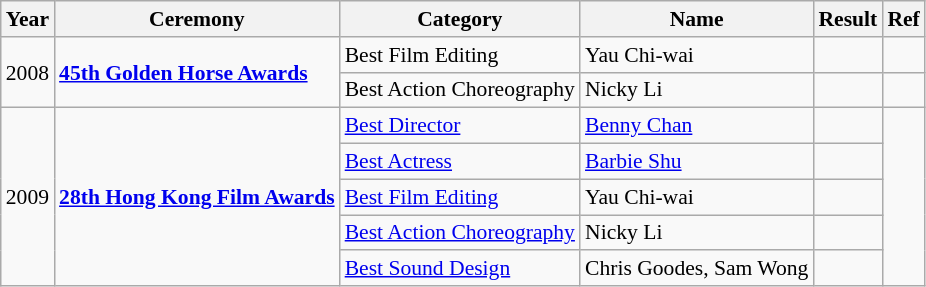<table class="wikitable" style="font-size:90%;">
<tr>
<th>Year</th>
<th>Ceremony</th>
<th>Category</th>
<th>Name</th>
<th>Result</th>
<th>Ref</th>
</tr>
<tr>
<td rowspan="2">2008</td>
<td rowspan="2"><strong><a href='#'>45th Golden Horse Awards</a></strong></td>
<td>Best Film Editing</td>
<td>Yau Chi-wai</td>
<td></td>
<td></td>
</tr>
<tr>
<td>Best Action Choreography</td>
<td>Nicky Li</td>
<td></td>
<td></td>
</tr>
<tr>
<td rowspan="5">2009</td>
<td rowspan="5"><strong><a href='#'>28th Hong Kong Film Awards</a></strong></td>
<td><a href='#'>Best Director</a></td>
<td><a href='#'>Benny Chan</a></td>
<td></td>
<td rowspan="5"></td>
</tr>
<tr>
<td><a href='#'>Best Actress</a></td>
<td><a href='#'>Barbie Shu</a></td>
<td></td>
</tr>
<tr>
<td><a href='#'>Best Film Editing</a></td>
<td>Yau Chi-wai</td>
<td></td>
</tr>
<tr>
<td><a href='#'>Best Action Choreography</a></td>
<td>Nicky Li</td>
<td></td>
</tr>
<tr>
<td><a href='#'>Best Sound Design</a></td>
<td>Chris Goodes, Sam Wong</td>
<td></td>
</tr>
</table>
